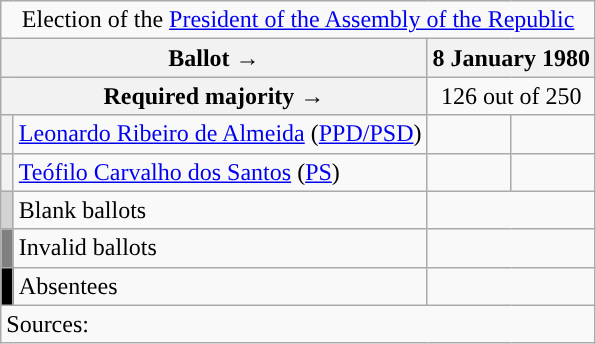<table class="wikitable" style="text-align:center;">
<tr>
<td colspan="4" align="center">Election of the <a href='#'>President of the Assembly of the Republic</a></td>
</tr>
<tr>
<th colspan="2" width="225px">Ballot →</th>
<th colspan="2">8 January 1980</th>
</tr>
<tr>
<th colspan="2">Required majority →</th>
<td colspan="2">126 out of 250</td>
</tr>
<tr>
<th width="1px" style="background:"></th>
<td align="left"><a href='#'>Leonardo Ribeiro de Almeida</a> (<a href='#'>PPD/PSD</a>)</td>
<td></td>
<td></td>
</tr>
<tr>
<th width="1px" style="background:"></th>
<td align="left"><a href='#'>Teófilo Carvalho dos Santos</a> (<a href='#'>PS</a>)</td>
<td></td>
<td></td>
</tr>
<tr>
<th style="background:lightgray;"></th>
<td align="left">Blank ballots</td>
<td colspan="2"></td>
</tr>
<tr>
<th style="background:gray;"></th>
<td align="left">Invalid ballots</td>
<td colspan="2"></td>
</tr>
<tr>
<th style="background:black;"></th>
<td align="left">Absentees</td>
<td colspan="2"></td>
</tr>
<tr>
<td align="left" colspan="4">Sources: </td>
</tr>
</table>
